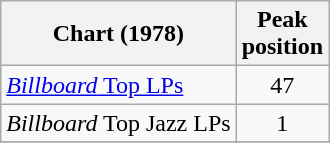<table class="wikitable">
<tr>
<th>Chart (1978)</th>
<th>Peak<br>position</th>
</tr>
<tr>
<td><a href='#'><em>Billboard</em> Top LPs</a></td>
<td align=center>47</td>
</tr>
<tr>
<td><em>Billboard</em> Top Jazz LPs</td>
<td align=center>1</td>
</tr>
<tr>
</tr>
</table>
